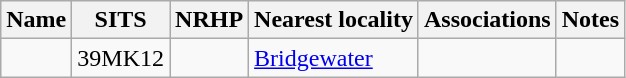<table class="wikitable sortable">
<tr>
<th scope="col">Name</th>
<th scope="col">SITS</th>
<th scope="col">NRHP</th>
<th scope="col">Nearest locality</th>
<th scope="col">Associations</th>
<th scope="col" class="unsortable">Notes</th>
</tr>
<tr>
<td></td>
<td>39MK12</td>
<td></td>
<td><a href='#'>Bridgewater</a></td>
<td></td>
<td></td>
</tr>
</table>
